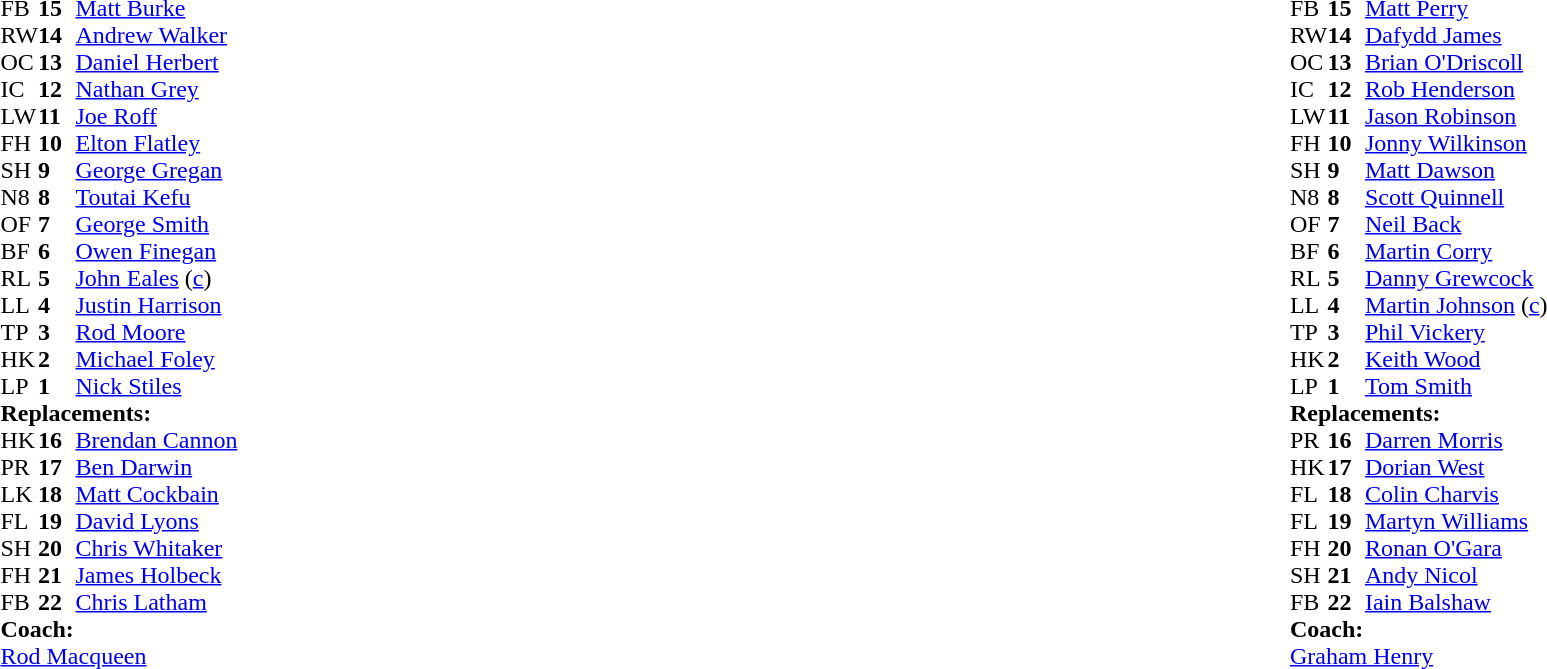<table style="width:100%">
<tr>
<td style="vertical-align:top;width:50%"><br><table cellspacing="0" cellpadding="0">
<tr>
<th width="25"></th>
<th width="25"></th>
</tr>
<tr>
<td>FB</td>
<td><strong>15</strong></td>
<td><a href='#'>Matt Burke</a></td>
</tr>
<tr>
<td>RW</td>
<td><strong>14</strong></td>
<td><a href='#'>Andrew Walker</a></td>
</tr>
<tr>
<td>OC</td>
<td><strong>13</strong></td>
<td><a href='#'>Daniel Herbert</a></td>
</tr>
<tr>
<td>IC</td>
<td><strong>12</strong></td>
<td><a href='#'>Nathan Grey</a></td>
</tr>
<tr>
<td>LW</td>
<td><strong>11</strong></td>
<td><a href='#'>Joe Roff</a></td>
</tr>
<tr>
<td>FH</td>
<td><strong>10</strong></td>
<td><a href='#'>Elton Flatley</a></td>
</tr>
<tr>
<td>SH</td>
<td><strong>9</strong></td>
<td><a href='#'>George Gregan</a></td>
</tr>
<tr>
<td>N8</td>
<td><strong>8</strong></td>
<td><a href='#'>Toutai Kefu</a></td>
</tr>
<tr>
<td>OF</td>
<td><strong>7</strong></td>
<td><a href='#'>George Smith</a></td>
</tr>
<tr>
<td>BF</td>
<td><strong>6</strong></td>
<td><a href='#'>Owen Finegan</a></td>
</tr>
<tr>
<td>RL</td>
<td><strong>5</strong></td>
<td><a href='#'>John Eales</a> (<a href='#'>c</a>)</td>
</tr>
<tr>
<td>LL</td>
<td><strong>4</strong></td>
<td><a href='#'>Justin Harrison</a></td>
</tr>
<tr>
<td>TP</td>
<td><strong>3</strong></td>
<td><a href='#'>Rod Moore</a></td>
</tr>
<tr>
<td>HK</td>
<td><strong>2</strong></td>
<td><a href='#'>Michael Foley</a></td>
</tr>
<tr>
<td>LP</td>
<td><strong>1</strong></td>
<td><a href='#'>Nick Stiles</a></td>
</tr>
<tr>
<td colspan=3><strong>Replacements:</strong></td>
</tr>
<tr>
<td>HK</td>
<td><strong>16</strong></td>
<td><a href='#'>Brendan Cannon</a></td>
</tr>
<tr>
<td>PR</td>
<td><strong>17</strong></td>
<td><a href='#'>Ben Darwin</a></td>
</tr>
<tr>
<td>LK</td>
<td><strong>18</strong></td>
<td><a href='#'>Matt Cockbain</a></td>
</tr>
<tr>
<td>FL</td>
<td><strong>19</strong></td>
<td><a href='#'>David Lyons</a></td>
</tr>
<tr>
<td>SH</td>
<td><strong>20</strong></td>
<td><a href='#'>Chris Whitaker</a></td>
</tr>
<tr>
<td>FH</td>
<td><strong>21</strong></td>
<td><a href='#'>James Holbeck</a></td>
</tr>
<tr>
<td>FB</td>
<td><strong>22</strong></td>
<td><a href='#'>Chris Latham</a></td>
</tr>
<tr>
<td colspan=3><strong>Coach:</strong></td>
</tr>
<tr>
<td colspan="4"><a href='#'>Rod Macqueen</a></td>
</tr>
</table>
</td>
<td style="vertical-align:top"></td>
<td style="vertical-align:top;width:50%"><br><table cellspacing="0" cellpadding="0" style="margin:auto">
<tr>
<th width="25"></th>
<th width="25"></th>
</tr>
<tr>
<td>FB</td>
<td><strong>15</strong></td>
<td> <a href='#'>Matt Perry</a></td>
</tr>
<tr>
<td>RW</td>
<td><strong>14</strong></td>
<td> <a href='#'>Dafydd James</a></td>
</tr>
<tr>
<td>OC</td>
<td><strong>13</strong></td>
<td> <a href='#'>Brian O'Driscoll</a></td>
</tr>
<tr>
<td>IC</td>
<td><strong>12</strong></td>
<td> <a href='#'>Rob Henderson</a></td>
</tr>
<tr>
<td>LW</td>
<td><strong>11</strong></td>
<td> <a href='#'>Jason Robinson</a></td>
</tr>
<tr>
<td>FH</td>
<td><strong>10</strong></td>
<td> <a href='#'>Jonny Wilkinson</a></td>
</tr>
<tr>
<td>SH</td>
<td><strong>9</strong></td>
<td> <a href='#'>Matt Dawson</a></td>
</tr>
<tr>
<td>N8</td>
<td><strong>8</strong></td>
<td> <a href='#'>Scott Quinnell</a></td>
</tr>
<tr>
<td>OF</td>
<td><strong>7</strong></td>
<td> <a href='#'>Neil Back</a></td>
</tr>
<tr>
<td>BF</td>
<td><strong>6</strong></td>
<td> <a href='#'>Martin Corry</a></td>
</tr>
<tr>
<td>RL</td>
<td><strong>5</strong></td>
<td> <a href='#'>Danny Grewcock</a></td>
</tr>
<tr>
<td>LL</td>
<td><strong>4</strong></td>
<td> <a href='#'>Martin Johnson</a> (<a href='#'>c</a>)</td>
</tr>
<tr>
<td>TP</td>
<td><strong>3</strong></td>
<td> <a href='#'>Phil Vickery</a></td>
</tr>
<tr>
<td>HK</td>
<td><strong>2</strong></td>
<td> <a href='#'>Keith Wood</a></td>
</tr>
<tr>
<td>LP</td>
<td><strong>1</strong></td>
<td> <a href='#'>Tom Smith</a></td>
</tr>
<tr>
<td colspan=3><strong>Replacements:</strong></td>
</tr>
<tr>
<td>PR</td>
<td><strong>16</strong></td>
<td> <a href='#'>Darren Morris</a></td>
</tr>
<tr>
<td>HK</td>
<td><strong>17</strong></td>
<td> <a href='#'>Dorian West</a></td>
</tr>
<tr>
<td>FL</td>
<td><strong>18</strong></td>
<td> <a href='#'>Colin Charvis</a></td>
</tr>
<tr>
<td>FL</td>
<td><strong>19</strong></td>
<td> <a href='#'>Martyn Williams</a></td>
</tr>
<tr>
<td>FH</td>
<td><strong>20</strong></td>
<td> <a href='#'>Ronan O'Gara</a></td>
</tr>
<tr>
<td>SH</td>
<td><strong>21</strong></td>
<td> <a href='#'>Andy Nicol</a></td>
</tr>
<tr>
<td>FB</td>
<td><strong>22</strong></td>
<td> <a href='#'>Iain Balshaw</a></td>
</tr>
<tr>
<td colspan=3><strong>Coach:</strong></td>
</tr>
<tr>
<td colspan="4"><a href='#'>Graham Henry</a></td>
</tr>
</table>
</td>
</tr>
</table>
